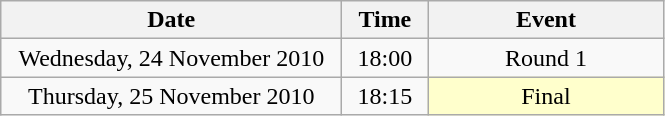<table class = "wikitable" style="text-align:center;">
<tr>
<th width=220>Date</th>
<th width=50>Time</th>
<th width=150>Event</th>
</tr>
<tr>
<td>Wednesday, 24 November 2010</td>
<td>18:00</td>
<td>Round 1</td>
</tr>
<tr>
<td>Thursday, 25 November 2010</td>
<td>18:15</td>
<td bgcolor=ffffcc>Final</td>
</tr>
</table>
